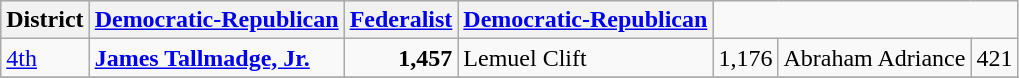<table class=wikitable>
<tr bgcolor=lightgrey>
<th>District</th>
<th><a href='#'>Democratic-Republican</a></th>
<th><a href='#'>Federalist</a></th>
<th><a href='#'>Democratic-Republican</a></th>
</tr>
<tr>
<td><a href='#'>4th</a></td>
<td><strong><a href='#'>James Tallmadge, Jr.</a></strong></td>
<td align="right"><strong>1,457</strong></td>
<td>Lemuel Clift</td>
<td align="right">1,176</td>
<td>Abraham Adriance</td>
<td align="right">421</td>
</tr>
<tr>
</tr>
</table>
